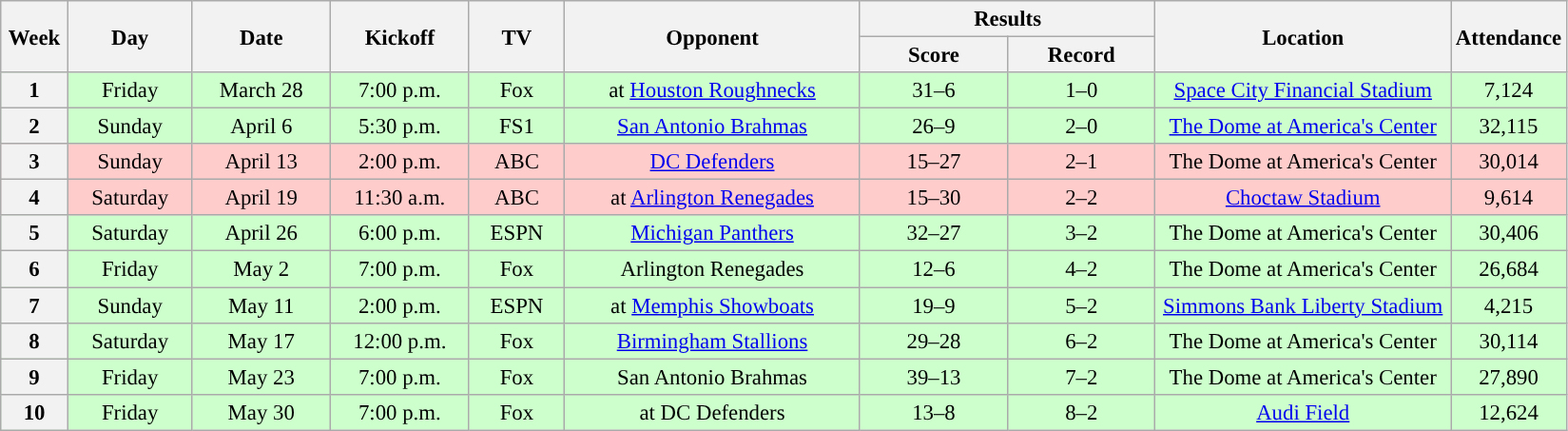<table class="wikitable" style="text-align:center; font-size: 95%;">
<tr>
<th rowspan="2" width="40">Week</th>
<th rowspan="2" width="80">Day</th>
<th rowspan="2" width="90">Date</th>
<th rowspan="2" width="90">Kickoff</th>
<th rowspan="2" width="60">TV</th>
<th rowspan="2" width="200">Opponent</th>
<th colspan="2" width="200">Results</th>
<th rowspan="2" width="200">Location</th>
<th rowspan="2">Attendance</th>
</tr>
<tr>
<th width="60">Score</th>
<th width="60">Record</th>
</tr>
<tr style="background:#ccffcc">
<th>1</th>
<td>Friday</td>
<td>March 28</td>
<td>7:00 p.m.</td>
<td>Fox</td>
<td>at <a href='#'>Houston Roughnecks</a></td>
<td>31–6</td>
<td>1–0</td>
<td><a href='#'>Space City Financial Stadium</a></td>
<td>7,124</td>
</tr>
<tr style="background:#ccffcc">
<th>2</th>
<td>Sunday</td>
<td>April 6</td>
<td>5:30 p.m.</td>
<td>FS1</td>
<td><a href='#'>San Antonio Brahmas</a></td>
<td>26–9</td>
<td>2–0</td>
<td><a href='#'>The Dome at America's Center</a></td>
<td>32,115</td>
</tr>
<tr style="background:#ffcccc">
<th>3</th>
<td>Sunday</td>
<td>April 13</td>
<td>2:00 p.m.</td>
<td>ABC</td>
<td><a href='#'>DC Defenders</a></td>
<td>15–27</td>
<td>2–1</td>
<td>The Dome at America's Center</td>
<td>30,014</td>
</tr>
<tr style="background:#ffcccc">
<th>4</th>
<td>Saturday</td>
<td>April 19</td>
<td>11:30 a.m.</td>
<td>ABC</td>
<td>at <a href='#'>Arlington Renegades</a></td>
<td>15–30</td>
<td>2–2</td>
<td><a href='#'>Choctaw Stadium</a></td>
<td>9,614</td>
</tr>
<tr style="background:#ccffcc">
<th>5</th>
<td>Saturday</td>
<td>April 26</td>
<td>6:00 p.m.</td>
<td>ESPN</td>
<td><a href='#'>Michigan Panthers</a></td>
<td>32–27</td>
<td>3–2</td>
<td>The Dome at America's Center</td>
<td>30,406</td>
</tr>
<tr style="background:#ccffcc">
<th>6</th>
<td>Friday</td>
<td>May 2</td>
<td>7:00 p.m.</td>
<td>Fox</td>
<td>Arlington Renegades</td>
<td>12–6</td>
<td>4–2</td>
<td>The Dome at America's Center</td>
<td>26,684</td>
</tr>
<tr style="background:#ccffcc">
<th>7</th>
<td>Sunday</td>
<td>May 11</td>
<td>2:00 p.m.</td>
<td>ESPN</td>
<td>at <a href='#'>Memphis Showboats</a></td>
<td>19–9</td>
<td>5–2</td>
<td><a href='#'>Simmons Bank Liberty Stadium</a></td>
<td>4,215</td>
</tr>
<tr style="background:#ccffcc">
<th>8</th>
<td>Saturday</td>
<td>May 17</td>
<td>12:00 p.m.</td>
<td>Fox</td>
<td><a href='#'>Birmingham Stallions</a></td>
<td>29–28</td>
<td>6–2</td>
<td>The Dome at America's Center</td>
<td>30,114</td>
</tr>
<tr style="background:#ccffcc">
<th>9</th>
<td>Friday</td>
<td>May 23</td>
<td>7:00 p.m.</td>
<td>Fox</td>
<td>San Antonio Brahmas</td>
<td>39–13</td>
<td>7–2</td>
<td>The Dome at America's Center</td>
<td>27,890</td>
</tr>
<tr style="background:#ccffcc">
<th>10</th>
<td>Friday</td>
<td>May 30</td>
<td>7:00 p.m.</td>
<td>Fox</td>
<td>at DC Defenders</td>
<td>13–8</td>
<td>8–2</td>
<td><a href='#'>Audi Field</a></td>
<td>12,624</td>
</tr>
</table>
